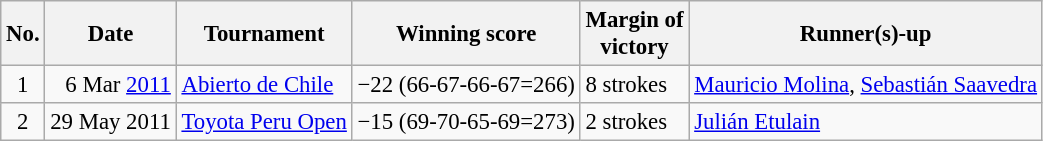<table class="wikitable" style="font-size:95%;">
<tr>
<th>No.</th>
<th>Date</th>
<th>Tournament</th>
<th>Winning score</th>
<th>Margin of<br>victory</th>
<th>Runner(s)-up</th>
</tr>
<tr>
<td align=center>1</td>
<td align=right>6 Mar <a href='#'>2011</a></td>
<td><a href='#'>Abierto de Chile</a></td>
<td>−22 (66-67-66-67=266)</td>
<td>8 strokes</td>
<td> <a href='#'>Mauricio Molina</a>,  <a href='#'>Sebastián Saavedra</a></td>
</tr>
<tr>
<td align=center>2</td>
<td align=right>29 May 2011</td>
<td><a href='#'>Toyota Peru Open</a></td>
<td>−15 (69-70-65-69=273)</td>
<td>2 strokes</td>
<td> <a href='#'>Julián Etulain</a></td>
</tr>
</table>
